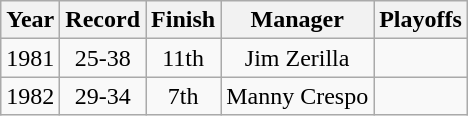<table class="wikitable">
<tr>
<th>Year</th>
<th>Record</th>
<th>Finish</th>
<th>Manager</th>
<th>Playoffs</th>
</tr>
<tr align=center>
<td>1981</td>
<td>25-38</td>
<td>11th</td>
<td>Jim Zerilla</td>
<td></td>
</tr>
<tr align=center>
<td>1982</td>
<td>29-34</td>
<td>7th</td>
<td>Manny Crespo</td>
<td></td>
</tr>
</table>
